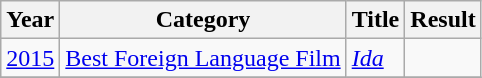<table class=wikitable>
<tr>
<th scope="col">Year</th>
<th scope="col">Category</th>
<th scope="col">Title</th>
<th scope="col">Result</th>
</tr>
<tr>
<td><a href='#'>2015</a></td>
<td><a href='#'>Best Foreign Language Film</a></td>
<td><em><a href='#'>Ida</a></em></td>
<td></td>
</tr>
<tr>
</tr>
</table>
